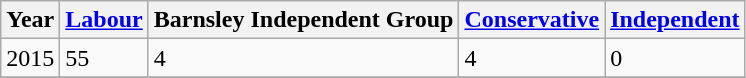<table class="wikitable">
<tr>
<th>Year</th>
<th><a href='#'>Labour</a></th>
<th>Barnsley Independent Group</th>
<th><a href='#'>Conservative</a></th>
<th><a href='#'>Independent</a></th>
</tr>
<tr>
<td>2015</td>
<td>55</td>
<td>4</td>
<td>4</td>
<td>0</td>
</tr>
<tr>
</tr>
</table>
